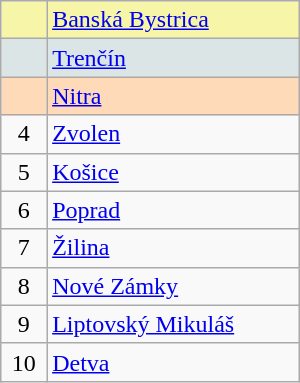<table class="wikitable" style="width:200px;">
<tr style="background:#F7F6A8;">
<td align=center></td>
<td><a href='#'>Banská Bystrica</a></td>
</tr>
<tr style="background:#DCE5E5;">
<td align=center></td>
<td><a href='#'>Trenčín</a></td>
</tr>
<tr style="background:#FFDAB9;">
<td align=center></td>
<td><a href='#'>Nitra</a></td>
</tr>
<tr>
<td align=center>4</td>
<td><a href='#'>Zvolen</a></td>
</tr>
<tr>
<td align=center>5</td>
<td><a href='#'>Košice</a></td>
</tr>
<tr>
<td align=center>6</td>
<td><a href='#'>Poprad</a></td>
</tr>
<tr>
<td align=center>7</td>
<td><a href='#'>Žilina</a></td>
</tr>
<tr>
<td align=center>8</td>
<td><a href='#'>Nové Zámky</a></td>
</tr>
<tr>
<td align=center>9</td>
<td><a href='#'>Liptovský Mikuláš</a></td>
</tr>
<tr>
<td align=center>10</td>
<td><a href='#'>Detva</a></td>
</tr>
</table>
